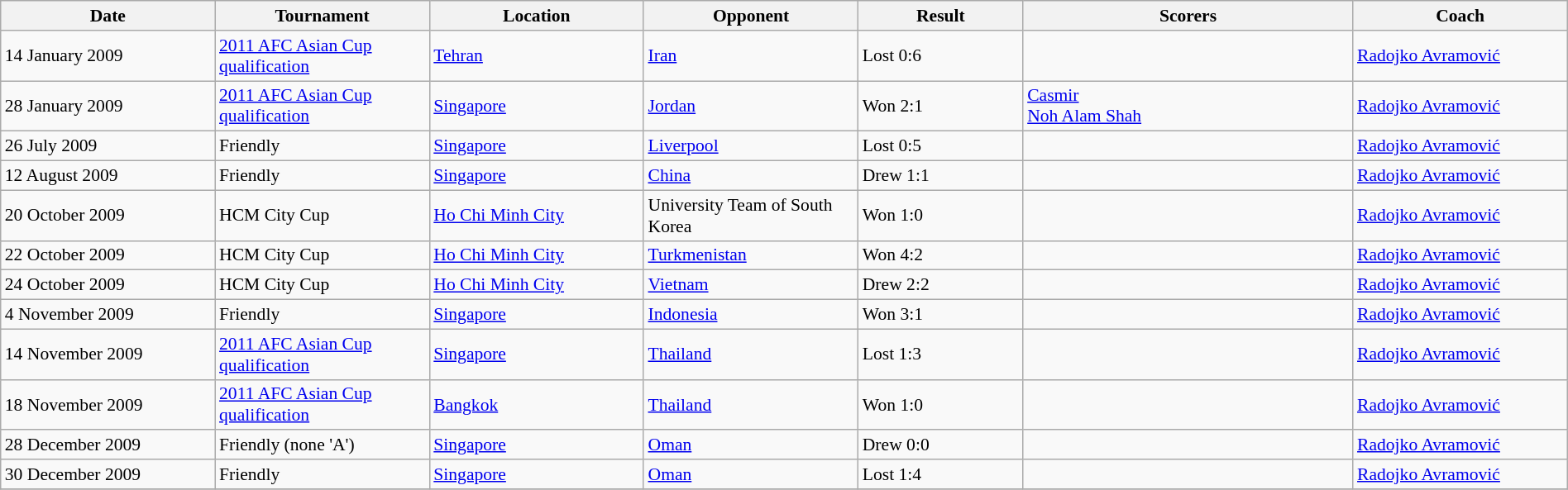<table class="wikitable"  text-align: center;" style="font-size: 90%"  width=100%>
<tr>
<th width=13%>Date</th>
<th width=13%>Tournament</th>
<th width=13%>Location</th>
<th width=13%>Opponent</th>
<th width=10%>Result</th>
<th bgcolor=#ffe5b4 width=20%>Scorers</th>
<th width=13%>Coach</th>
</tr>
<tr>
<td>14 January 2009</td>
<td><a href='#'>2011 AFC Asian Cup qualification</a></td>
<td> <a href='#'>Tehran</a></td>
<td> <a href='#'>Iran</a></td>
<td>Lost 0:6</td>
<td></td>
<td> <a href='#'>Radojko Avramović</a></td>
</tr>
<tr>
<td>28 January 2009</td>
<td><a href='#'>2011 AFC Asian Cup qualification</a></td>
<td> <a href='#'>Singapore</a></td>
<td> <a href='#'>Jordan</a></td>
<td>Won 2:1</td>
<td><a href='#'>Casmir</a> <br><a href='#'>Noh Alam Shah</a> </td>
<td> <a href='#'>Radojko Avramović</a></td>
</tr>
<tr>
<td>26 July 2009</td>
<td>Friendly</td>
<td> <a href='#'>Singapore</a></td>
<td> <a href='#'>Liverpool</a></td>
<td>Lost 0:5 </td>
<td></td>
<td> <a href='#'>Radojko Avramović</a></td>
</tr>
<tr>
<td>12 August 2009</td>
<td>Friendly</td>
<td> <a href='#'>Singapore</a></td>
<td> <a href='#'>China</a></td>
<td>Drew 1:1 </td>
<td></td>
<td> <a href='#'>Radojko Avramović</a></td>
</tr>
<tr>
<td>20 October 2009</td>
<td>HCM City Cup</td>
<td> <a href='#'>Ho Chi Minh City</a></td>
<td> University Team of South Korea</td>
<td>Won 1:0</td>
<td></td>
<td> <a href='#'>Radojko Avramović</a></td>
</tr>
<tr>
<td>22 October 2009</td>
<td>HCM City Cup</td>
<td> <a href='#'>Ho Chi Minh City</a></td>
<td> <a href='#'>Turkmenistan</a></td>
<td>Won 4:2</td>
<td></td>
<td> <a href='#'>Radojko Avramović</a></td>
</tr>
<tr>
<td>24 October 2009</td>
<td>HCM City Cup</td>
<td> <a href='#'>Ho Chi Minh City</a></td>
<td> <a href='#'>Vietnam</a></td>
<td>Drew 2:2</td>
<td></td>
<td> <a href='#'>Radojko Avramović</a></td>
</tr>
<tr>
<td>4 November 2009</td>
<td>Friendly</td>
<td> <a href='#'>Singapore</a></td>
<td> <a href='#'>Indonesia</a></td>
<td>Won 3:1</td>
<td></td>
<td> <a href='#'>Radojko Avramović</a></td>
</tr>
<tr>
<td>14 November 2009</td>
<td><a href='#'>2011 AFC Asian Cup qualification</a></td>
<td> <a href='#'>Singapore</a></td>
<td> <a href='#'>Thailand</a></td>
<td>Lost 1:3</td>
<td></td>
<td> <a href='#'>Radojko Avramović</a></td>
</tr>
<tr>
<td>18 November 2009</td>
<td><a href='#'>2011 AFC Asian Cup qualification</a></td>
<td> <a href='#'>Bangkok</a></td>
<td> <a href='#'>Thailand</a></td>
<td>Won 1:0</td>
<td></td>
<td> <a href='#'>Radojko Avramović</a></td>
</tr>
<tr>
<td>28 December 2009</td>
<td>Friendly (none 'A')</td>
<td> <a href='#'>Singapore</a></td>
<td> <a href='#'>Oman</a></td>
<td>Drew 0:0</td>
<td></td>
<td> <a href='#'>Radojko Avramović</a></td>
</tr>
<tr>
<td>30 December 2009</td>
<td>Friendly</td>
<td> <a href='#'>Singapore</a></td>
<td> <a href='#'>Oman</a></td>
<td>Lost 1:4</td>
<td></td>
<td> <a href='#'>Radojko Avramović</a></td>
</tr>
<tr>
</tr>
</table>
